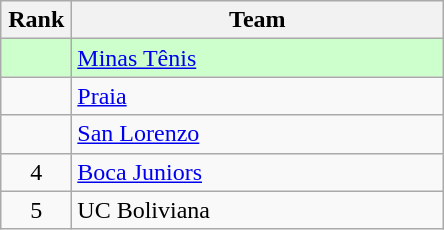<table class="wikitable" style="text-align: center;">
<tr>
<th width=40>Rank</th>
<th width=240>Team</th>
</tr>
<tr bgcolor=#ccffcc>
<td></td>
<td align=left> <a href='#'>Minas Tênis</a></td>
</tr>
<tr>
<td></td>
<td align=left> <a href='#'>Praia</a></td>
</tr>
<tr>
<td></td>
<td align=left> <a href='#'>San Lorenzo</a></td>
</tr>
<tr>
<td>4</td>
<td align=left> <a href='#'>Boca Juniors</a></td>
</tr>
<tr>
<td>5</td>
<td align=left> UC Boliviana</td>
</tr>
</table>
